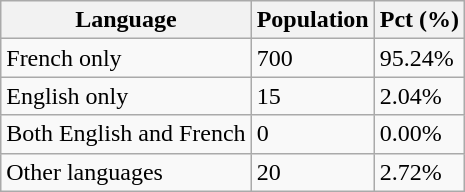<table class="wikitable">
<tr>
<th>Language</th>
<th>Population</th>
<th>Pct (%)</th>
</tr>
<tr>
<td>French only</td>
<td>700</td>
<td>95.24%</td>
</tr>
<tr>
<td>English only</td>
<td>15</td>
<td>2.04%</td>
</tr>
<tr>
<td>Both English and French</td>
<td>0</td>
<td>0.00%</td>
</tr>
<tr>
<td>Other languages</td>
<td>20</td>
<td>2.72%</td>
</tr>
</table>
